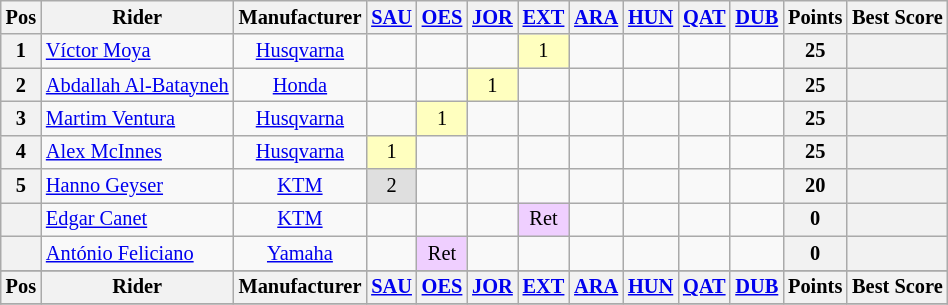<table class="wikitable" style="font-size: 85%; text-align: center;">
<tr valign="top">
<th valign="middle">Pos</th>
<th valign="middle">Rider</th>
<th valign="middle">Manufacturer</th>
<th><a href='#'>SAU</a><br></th>
<th><a href='#'>OES</a><br></th>
<th><a href='#'>JOR</a><br></th>
<th><a href='#'>EXT</a><br></th>
<th><a href='#'>ARA</a><br></th>
<th><a href='#'>HUN</a><br></th>
<th><a href='#'>QAT</a><br></th>
<th><a href='#'>DUB</a><br></th>
<th valign="middle">Points</th>
<th valign="middle">Best Score</th>
</tr>
<tr>
<th>1</th>
<td align="left"> <a href='#'>Víctor Moya</a></td>
<td><a href='#'>Husqvarna</a></td>
<td></td>
<td></td>
<td></td>
<td style="background:#ffffbf;">1</td>
<td></td>
<td></td>
<td></td>
<td></td>
<th>25</th>
<th></th>
</tr>
<tr>
<th>2</th>
<td align="left"> <a href='#'>Abdallah Al-Batayneh</a></td>
<td><a href='#'>Honda</a></td>
<td></td>
<td></td>
<td style="background:#ffffbf;">1</td>
<td></td>
<td></td>
<td></td>
<td></td>
<td></td>
<th>25</th>
<th></th>
</tr>
<tr>
<th>3</th>
<td align="left"> <a href='#'>Martim Ventura</a></td>
<td><a href='#'>Husqvarna</a></td>
<td></td>
<td style="background:#ffffbf;">1</td>
<td></td>
<td></td>
<td></td>
<td></td>
<td></td>
<td></td>
<th>25</th>
<th></th>
</tr>
<tr>
<th>4</th>
<td align="left"> <a href='#'>Alex McInnes</a></td>
<td><a href='#'>Husqvarna</a></td>
<td style="background:#ffffbf;">1</td>
<td></td>
<td></td>
<td></td>
<td></td>
<td></td>
<td></td>
<td></td>
<th>25</th>
<th></th>
</tr>
<tr>
<th>5</th>
<td align="left"> <a href='#'>Hanno Geyser</a></td>
<td><a href='#'>KTM</a></td>
<td style="background:#dfdfdf;">2</td>
<td></td>
<td></td>
<td></td>
<td></td>
<td></td>
<td></td>
<td></td>
<th>20</th>
<th></th>
</tr>
<tr>
<th></th>
<td align="left"> <a href='#'>Edgar Canet</a></td>
<td><a href='#'>KTM</a></td>
<td></td>
<td></td>
<td></td>
<td style="background:#efcfff;">Ret</td>
<td></td>
<td></td>
<td></td>
<td></td>
<th>0</th>
<th></th>
</tr>
<tr>
<th></th>
<td align="left"> <a href='#'>António Feliciano</a></td>
<td><a href='#'>Yamaha</a></td>
<td></td>
<td style="background:#efcfff;">Ret</td>
<td></td>
<td></td>
<td></td>
<td></td>
<td></td>
<td></td>
<th>0</th>
<th></th>
</tr>
<tr>
</tr>
<tr valign="top">
<th valign="middle">Pos</th>
<th valign="middle">Rider</th>
<th valign="middle">Manufacturer</th>
<th><a href='#'>SAU</a><br></th>
<th><a href='#'>OES</a><br></th>
<th><a href='#'>JOR</a><br></th>
<th><a href='#'>EXT</a><br></th>
<th><a href='#'>ARA</a><br></th>
<th><a href='#'>HUN</a><br></th>
<th><a href='#'>QAT</a><br></th>
<th><a href='#'>DUB</a><br></th>
<th valign="middle">Points</th>
<th valign="middle">Best Score</th>
</tr>
<tr>
</tr>
</table>
